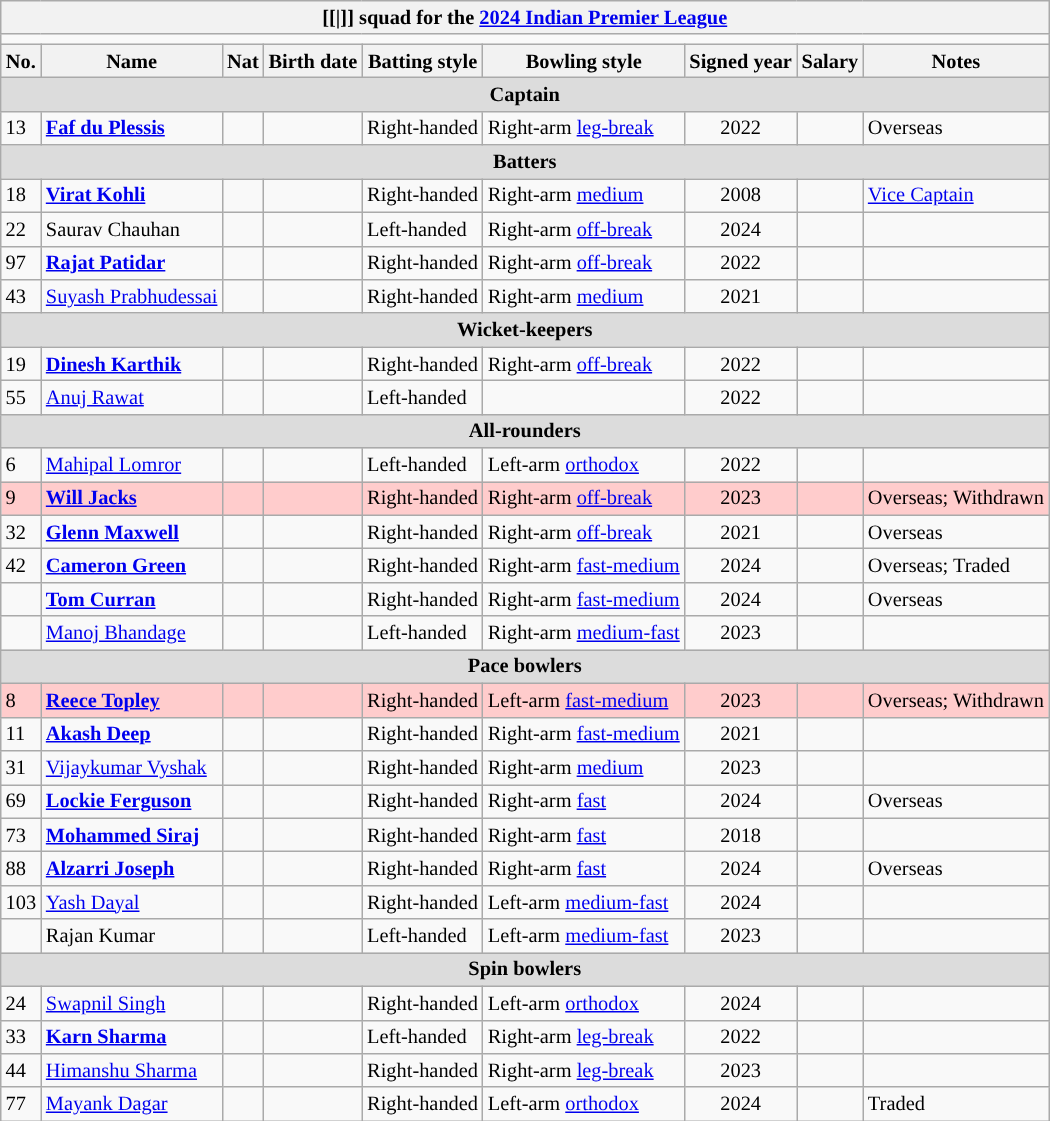<table class="wikitable mw-collapsible mw-collapsed" style="font-size:85%">
<tr>
<th colspan="9" style="background:#"><span>[[|<span></span>]] squad for the <a href='#'><span>2024 Indian Premier League</span></a></span></th>
</tr>
<tr>
<td colspan="9"></td>
</tr>
<tr>
<th>No.</th>
<th>Name</th>
<th>Nat</th>
<th>Birth date</th>
<th>Batting style</th>
<th>Bowling style</th>
<th>Signed year</th>
<th>Salary</th>
<th>Notes</th>
</tr>
<tr>
<th colspan="9"  style="background:#dcdcdc; text-align:center;">Captain</th>
</tr>
<tr>
<td>13</td>
<td><strong><a href='#'>Faf du Plessis</a></strong></td>
<td></td>
<td></td>
<td>Right-handed</td>
<td>Right-arm <a href='#'>leg-break</a></td>
<td style="text-align:center;">2022</td>
<td style="text-align:right;"></td>
<td>Overseas</td>
</tr>
<tr>
<th colspan="9"  style="background:#dcdcdc; text-align:center;">Batters</th>
</tr>
<tr>
<td>18</td>
<td><strong><a href='#'>Virat Kohli</a></strong></td>
<td></td>
<td></td>
<td>Right-handed</td>
<td>Right-arm <a href='#'>medium</a></td>
<td style="text-align:center;">2008</td>
<td style="text-align:right;"></td>
<td><a href='#'>Vice Captain</a></td>
</tr>
<tr>
<td>22</td>
<td>Saurav Chauhan</td>
<td></td>
<td></td>
<td>Left-handed</td>
<td>Right-arm <a href='#'>off-break</a></td>
<td style="text-align:center;">2024</td>
<td style="text-align:right;"></td>
<td></td>
</tr>
<tr>
<td>97</td>
<td><strong><a href='#'>Rajat Patidar</a></strong></td>
<td></td>
<td></td>
<td>Right-handed</td>
<td>Right-arm <a href='#'>off-break</a></td>
<td style="text-align:center;">2022</td>
<td style="text-align:right;"></td>
<td></td>
</tr>
<tr>
<td>43</td>
<td><a href='#'>Suyash Prabhudessai</a></td>
<td></td>
<td></td>
<td>Right-handed</td>
<td>Right-arm <a href='#'>medium</a></td>
<td style="text-align:center;">2021</td>
<td style="text-align:right;"></td>
<td></td>
</tr>
<tr>
<th colspan="9"  style="background:#dcdcdc; text-align:center;">Wicket-keepers</th>
</tr>
<tr>
<td>19</td>
<td><strong><a href='#'>Dinesh Karthik</a></strong></td>
<td></td>
<td></td>
<td>Right-handed</td>
<td>Right-arm <a href='#'>off-break</a></td>
<td style="text-align:center;">2022</td>
<td style="text-align:right;"></td>
<td></td>
</tr>
<tr>
<td>55</td>
<td><a href='#'>Anuj Rawat</a></td>
<td></td>
<td></td>
<td>Left-handed</td>
<td></td>
<td style="text-align:center;">2022</td>
<td style="text-align:right;"></td>
<td></td>
</tr>
<tr>
<th colspan="9"  style="background:#dcdcdc; text-align:center;">All-rounders</th>
</tr>
<tr>
<td>6</td>
<td><a href='#'>Mahipal Lomror</a></td>
<td></td>
<td></td>
<td>Left-handed</td>
<td>Left-arm <a href='#'>orthodox</a></td>
<td style="text-align:center;">2022</td>
<td style="text-align:right;"></td>
<td></td>
</tr>
<tr style="background:#FFCCCC">
<td>9</td>
<td><strong><a href='#'>Will Jacks</a></strong></td>
<td></td>
<td></td>
<td>Right-handed</td>
<td>Right-arm <a href='#'>off-break</a></td>
<td style="text-align:center;">2023</td>
<td style="text-align:right;"></td>
<td>Overseas; Withdrawn</td>
</tr>
<tr>
<td>32</td>
<td><strong><a href='#'>Glenn Maxwell</a></strong></td>
<td></td>
<td></td>
<td>Right-handed</td>
<td>Right-arm <a href='#'>off-break</a></td>
<td style="text-align:center;">2021</td>
<td style="text-align:right;"></td>
<td>Overseas</td>
</tr>
<tr>
<td>42</td>
<td><strong><a href='#'>Cameron Green</a></strong></td>
<td></td>
<td></td>
<td>Right-handed</td>
<td>Right-arm <a href='#'>fast-medium</a></td>
<td style="text-align:center;">2024</td>
<td style="text-align:right;"></td>
<td>Overseas; Traded</td>
</tr>
<tr>
<td></td>
<td><strong><a href='#'>Tom Curran</a></strong></td>
<td></td>
<td></td>
<td>Right-handed</td>
<td>Right-arm <a href='#'>fast-medium</a></td>
<td style="text-align:center;">2024</td>
<td style="text-align:right;"></td>
<td>Overseas</td>
</tr>
<tr>
<td></td>
<td><a href='#'>Manoj Bhandage</a></td>
<td></td>
<td></td>
<td>Left-handed</td>
<td>Right-arm <a href='#'>medium-fast</a></td>
<td style="text-align:center;">2023</td>
<td style="text-align:right;"></td>
<td></td>
</tr>
<tr>
<th colspan="9"  style="background:#dcdcdc; text-align:center;">Pace bowlers</th>
</tr>
<tr style="background:#FFCCCC">
<td>8</td>
<td><strong><a href='#'>Reece Topley</a></strong></td>
<td></td>
<td></td>
<td>Right-handed</td>
<td>Left-arm <a href='#'>fast-medium</a></td>
<td style=text-align:center;">2023</td>
<td style="text-align:right;"></td>
<td>Overseas; Withdrawn</td>
</tr>
<tr>
<td>11</td>
<td><strong> <a href='#'>Akash Deep</a> </strong></td>
<td></td>
<td></td>
<td>Right-handed</td>
<td>Right-arm <a href='#'>fast-medium</a></td>
<td style="text-align:center;">2021</td>
<td style="text-align:right;"></td>
<td></td>
</tr>
<tr>
<td>31</td>
<td><a href='#'>Vijaykumar Vyshak</a></td>
<td></td>
<td></td>
<td>Right-handed</td>
<td>Right-arm <a href='#'>medium</a></td>
<td style="text-align:center;">2023</td>
<td style="text-align:right;"></td>
<td></td>
</tr>
<tr>
<td>69</td>
<td><strong><a href='#'>Lockie Ferguson</a></strong></td>
<td></td>
<td></td>
<td>Right-handed</td>
<td>Right-arm <a href='#'>fast</a></td>
<td style="text-align:center;">2024</td>
<td style="text-align:right;"></td>
<td>Overseas</td>
</tr>
<tr>
<td>73</td>
<td><strong><a href='#'>Mohammed Siraj</a></strong></td>
<td></td>
<td></td>
<td>Right-handed</td>
<td>Right-arm <a href='#'>fast</a></td>
<td style="text-align:center;">2018</td>
<td style="text-align:right;"></td>
<td></td>
</tr>
<tr>
<td>88</td>
<td><strong><a href='#'>Alzarri Joseph</a></strong></td>
<td></td>
<td></td>
<td>Right-handed</td>
<td>Right-arm <a href='#'>fast</a></td>
<td style="text-align:center;">2024</td>
<td style="text-align:right;"></td>
<td>Overseas</td>
</tr>
<tr>
<td>103</td>
<td><a href='#'>Yash Dayal</a></td>
<td></td>
<td></td>
<td>Right-handed</td>
<td>Left-arm <a href='#'>medium-fast</a></td>
<td style="text-align:center;">2024</td>
<td style="text-align:right;"></td>
<td></td>
</tr>
<tr>
<td></td>
<td>Rajan Kumar</td>
<td></td>
<td></td>
<td>Left-handed</td>
<td>Left-arm <a href='#'>medium-fast</a></td>
<td style="text-align:center;">2023</td>
<td style="text-align:right;"></td>
<td></td>
</tr>
<tr>
<th colspan="9"  style="background:#dcdcdc; text-align:center;">Spin bowlers</th>
</tr>
<tr>
<td>24</td>
<td><a href='#'>Swapnil Singh</a></td>
<td></td>
<td></td>
<td>Right-handed</td>
<td>Left-arm <a href='#'>orthodox</a></td>
<td style="text-align:center;">2024</td>
<td style="text-align:right;"></td>
<td></td>
</tr>
<tr>
<td>33</td>
<td><strong><a href='#'>Karn Sharma</a></strong></td>
<td></td>
<td></td>
<td>Left-handed</td>
<td>Right-arm <a href='#'>leg-break</a></td>
<td style="text-align:center;">2022</td>
<td style="text-align:right;"></td>
<td></td>
</tr>
<tr>
<td>44</td>
<td><a href='#'>Himanshu Sharma</a></td>
<td></td>
<td></td>
<td>Right-handed</td>
<td>Right-arm <a href='#'>leg-break</a></td>
<td style="text-align:center;">2023</td>
<td style="text-align:right;"></td>
<td></td>
</tr>
<tr>
<td>77</td>
<td><a href='#'>Mayank Dagar</a></td>
<td></td>
<td></td>
<td>Right-handed</td>
<td>Left-arm <a href='#'>orthodox</a></td>
<td style="text-align:center;">2024</td>
<td style="text-align:right;"></td>
<td>Traded</td>
</tr>
</table>
